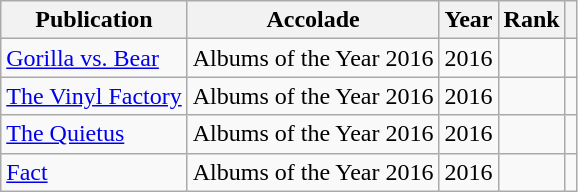<table class="sortable wikitable">
<tr>
<th>Publication</th>
<th>Accolade</th>
<th>Year</th>
<th>Rank</th>
<th class="unsortable"></th>
</tr>
<tr>
<td><a href='#'>Gorilla vs. Bear</a></td>
<td>Albums of the Year 2016</td>
<td>2016</td>
<td></td>
<td></td>
</tr>
<tr>
<td><a href='#'>The Vinyl Factory</a></td>
<td>Albums of the Year 2016</td>
<td>2016</td>
<td></td>
<td></td>
</tr>
<tr>
<td><a href='#'>The Quietus</a></td>
<td>Albums of the Year 2016</td>
<td>2016</td>
<td></td>
<td></td>
</tr>
<tr>
<td><a href='#'>Fact</a></td>
<td>Albums of the Year 2016</td>
<td>2016</td>
<td></td>
<td></td>
</tr>
</table>
